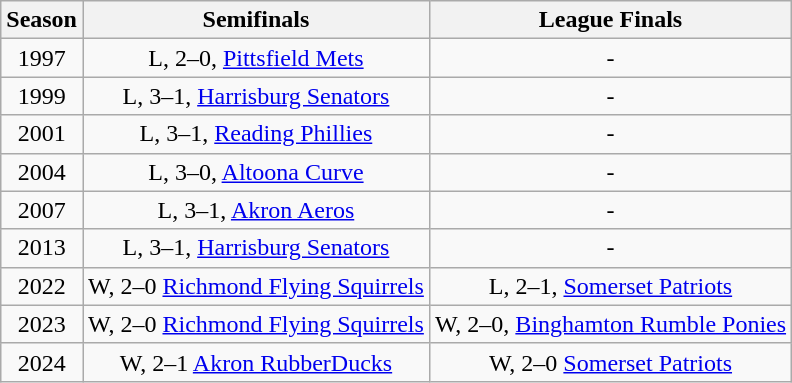<table class="wikitable" style="text-align:center">
<tr>
<th>Season</th>
<th>Semifinals</th>
<th>League Finals</th>
</tr>
<tr>
<td>1997</td>
<td>L, 2–0, <a href='#'>Pittsfield Mets</a></td>
<td>-</td>
</tr>
<tr>
<td>1999</td>
<td>L, 3–1, <a href='#'>Harrisburg Senators</a></td>
<td>-</td>
</tr>
<tr>
<td>2001</td>
<td>L, 3–1, <a href='#'>Reading Phillies</a></td>
<td>-</td>
</tr>
<tr>
<td>2004</td>
<td>L, 3–0, <a href='#'>Altoona Curve</a></td>
<td>-</td>
</tr>
<tr>
<td>2007</td>
<td>L, 3–1, <a href='#'>Akron Aeros</a></td>
<td>-</td>
</tr>
<tr>
<td>2013</td>
<td>L, 3–1, <a href='#'>Harrisburg Senators</a></td>
<td>-</td>
</tr>
<tr>
<td>2022</td>
<td>W, 2–0 <a href='#'>Richmond Flying Squirrels</a></td>
<td>L, 2–1, <a href='#'>Somerset Patriots</a></td>
</tr>
<tr>
<td>2023</td>
<td>W, 2–0 <a href='#'>Richmond Flying Squirrels</a></td>
<td>W, 2–0, <a href='#'>Binghamton Rumble Ponies</a></td>
</tr>
<tr>
<td>2024</td>
<td>W, 2–1 <a href='#'>Akron RubberDucks</a></td>
<td>W, 2–0 <a href='#'>Somerset Patriots</a></td>
</tr>
</table>
